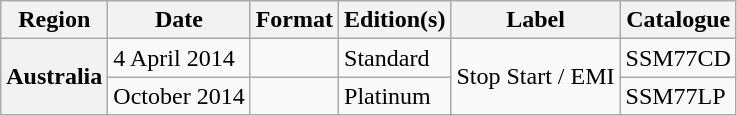<table class="wikitable plainrowheaders">
<tr>
<th scope="col">Region</th>
<th scope="col">Date</th>
<th scope="col">Format</th>
<th scope="col">Edition(s)</th>
<th scope="col">Label</th>
<th scope="col">Catalogue</th>
</tr>
<tr>
<th scope="row" rowspan="2">Australia</th>
<td>4 April 2014</td>
<td></td>
<td>Standard</td>
<td rowspan="2">Stop Start / EMI</td>
<td>SSM77CD</td>
</tr>
<tr>
<td>October 2014</td>
<td></td>
<td>Platinum</td>
<td>SSM77LP</td>
</tr>
</table>
